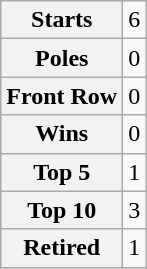<table class="wikitable" style="text-align:center">
<tr>
<th>Starts</th>
<td>6</td>
</tr>
<tr>
<th>Poles</th>
<td>0</td>
</tr>
<tr>
<th>Front Row</th>
<td>0</td>
</tr>
<tr>
<th>Wins</th>
<td>0</td>
</tr>
<tr>
<th>Top 5</th>
<td>1</td>
</tr>
<tr>
<th>Top 10</th>
<td>3</td>
</tr>
<tr>
<th>Retired</th>
<td>1</td>
</tr>
</table>
